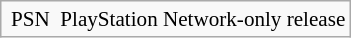<table class="wikitable" style="float: left; margin-right: 1em; font-size:88%;">
<tr>
<td><span> PSN </span> PlayStation Network-only release</td>
</tr>
</table>
